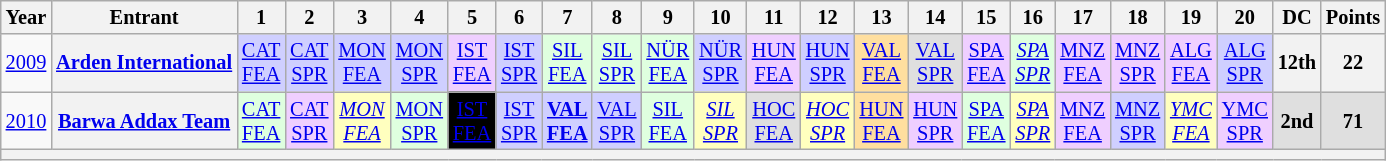<table class="wikitable" style="text-align:center; font-size:85%">
<tr>
<th>Year</th>
<th>Entrant</th>
<th>1</th>
<th>2</th>
<th>3</th>
<th>4</th>
<th>5</th>
<th>6</th>
<th>7</th>
<th>8</th>
<th>9</th>
<th>10</th>
<th>11</th>
<th>12</th>
<th>13</th>
<th>14</th>
<th>15</th>
<th>16</th>
<th>17</th>
<th>18</th>
<th>19</th>
<th>20</th>
<th>DC</th>
<th>Points</th>
</tr>
<tr>
<td id=2009R><a href='#'>2009</a></td>
<th nowrap><a href='#'>Arden International</a></th>
<td style="background:#cfcfff;"><a href='#'>CAT<br>FEA</a><br></td>
<td style="background:#cfcfff;"><a href='#'>CAT<br>SPR</a><br></td>
<td style="background:#cfcfff;"><a href='#'>MON<br>FEA</a><br></td>
<td style="background:#cfcfff;"><a href='#'>MON<br>SPR</a><br></td>
<td style="background:#EFCFFF;"><a href='#'>IST<br>FEA</a><br></td>
<td style="background:#cfcfff;"><a href='#'>IST<br>SPR</a><br></td>
<td style="background:#DFFFDF;"><a href='#'>SIL<br>FEA</a><br></td>
<td style="background:#DFFFDF;"><a href='#'>SIL<br>SPR</a><br></td>
<td style="background:#DFFFDF;"><a href='#'>NÜR<br>FEA</a><br></td>
<td style="background:#cfcfff;"><a href='#'>NÜR<br>SPR</a><br></td>
<td style="background:#EFCFFF;"><a href='#'>HUN<br>FEA</a><br></td>
<td style="background:#cfcfff;"><a href='#'>HUN<br>SPR</a><br></td>
<td style="background:#ffdf9f;"><a href='#'>VAL<br>FEA</a><br></td>
<td style="background:#DFDFDF;"><a href='#'>VAL<br>SPR</a><br></td>
<td style="background:#EFCFFF;"><a href='#'>SPA<br>FEA</a><br></td>
<td style="background:#DFFFDF;"><em><a href='#'>SPA<br>SPR</a></em><br></td>
<td style="background:#EFCFFF;"><a href='#'>MNZ<br>FEA</a><br></td>
<td style="background:#EFCFFF;"><a href='#'>MNZ<br>SPR</a><br></td>
<td style="background:#EFCFFF;"><a href='#'>ALG<br>FEA</a><br></td>
<td style="background:#cfcfff;"><a href='#'>ALG<br>SPR</a><br></td>
<th>12th</th>
<th>22</th>
</tr>
<tr>
<td id=2010R><a href='#'>2010</a></td>
<th nowrap><a href='#'>Barwa Addax Team</a></th>
<td style="background:#DFFFDF;"><a href='#'>CAT<br>FEA</a><br></td>
<td style="background:#EFCFFF;"><a href='#'>CAT<br>SPR</a><br></td>
<td style="background:#FFFFBF;"><em><a href='#'>MON<br>FEA</a></em><br></td>
<td style="background:#DFFFDF;"><a href='#'>MON<br>SPR</a><br></td>
<td style="background:#000000; color:#ffffff"><a href='#'><span>IST<br>FEA</span></a><br></td>
<td style="background:#CFCFFF;"><a href='#'>IST<br>SPR</a><br></td>
<td style="background:#CFCFFF;"><strong><a href='#'>VAL<br>FEA</a></strong><br></td>
<td style="background:#CFCFFF;"><a href='#'>VAL<br>SPR</a><br></td>
<td style="background:#DFFFDF;"><a href='#'>SIL<br>FEA</a><br></td>
<td style="background:#FFFFBF;"><em><a href='#'>SIL<br>SPR</a></em><br></td>
<td style="background:#DFDFDF;"><a href='#'>HOC<br>FEA</a><br></td>
<td style="background:#FFFFBF;"><em><a href='#'>HOC<br>SPR</a></em><br></td>
<td style="background:#ffdf9f;"><a href='#'>HUN<br>FEA</a><br></td>
<td style="background:#EFCFFF;"><a href='#'>HUN<br>SPR</a><br></td>
<td style="background:#DFFFDF;"><a href='#'>SPA<br>FEA</a><br></td>
<td style="background:#FFFFBF;"><em><a href='#'>SPA<br>SPR</a></em><br></td>
<td style="background:#EFCFFF;"><a href='#'>MNZ<br>FEA</a><br></td>
<td style="background:#CFCFFF;"><a href='#'>MNZ<br>SPR</a><br></td>
<td style="background:#FFFFBF;"><em><a href='#'>YMC<br>FEA</a></em><br></td>
<td style="background:#EFCFFF;"><a href='#'>YMC<br>SPR</a><br></td>
<td style="background:#DFDFDF;"><strong>2nd</strong></td>
<td style="background:#DFDFDF;"><strong>71</strong></td>
</tr>
<tr>
<th colspan="24"></th>
</tr>
</table>
